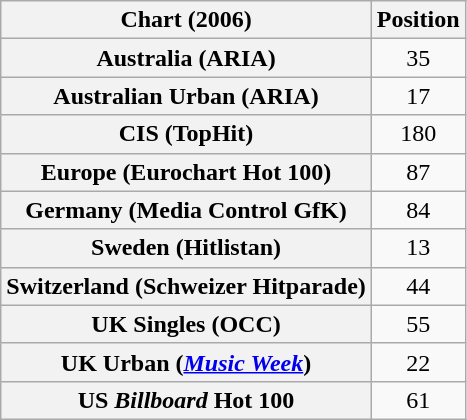<table class="wikitable sortable plainrowheaders" style="text-align:center">
<tr>
<th scope="col">Chart (2006)</th>
<th scope="col">Position</th>
</tr>
<tr>
<th scope="row">Australia (ARIA)</th>
<td align="center">35</td>
</tr>
<tr>
<th scope="row">Australian Urban (ARIA)</th>
<td align="center">17</td>
</tr>
<tr>
<th scope="row">CIS (TopHit)</th>
<td align="center">180</td>
</tr>
<tr>
<th scope="row">Europe (Eurochart Hot 100)</th>
<td align="center">87</td>
</tr>
<tr>
<th scope="row">Germany (Media Control GfK)</th>
<td align="center">84</td>
</tr>
<tr>
<th scope="row">Sweden (Hitlistan)</th>
<td align="center">13</td>
</tr>
<tr>
<th scope="row">Switzerland (Schweizer Hitparade)</th>
<td align="center">44</td>
</tr>
<tr>
<th scope="row">UK Singles (OCC)</th>
<td align="center">55</td>
</tr>
<tr>
<th scope="row">UK Urban (<em><a href='#'>Music Week</a></em>)</th>
<td align="center">22</td>
</tr>
<tr>
<th scope="row">US <em>Billboard</em> Hot 100</th>
<td align="center">61</td>
</tr>
</table>
